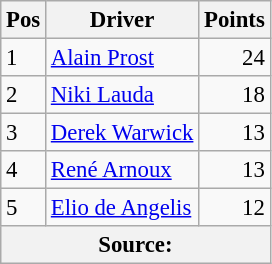<table class="wikitable" style="font-size: 95%;">
<tr>
<th>Pos</th>
<th>Driver</th>
<th>Points</th>
</tr>
<tr>
<td>1</td>
<td> <a href='#'>Alain Prost</a></td>
<td align="right">24</td>
</tr>
<tr>
<td>2</td>
<td> <a href='#'>Niki Lauda</a></td>
<td align="right">18</td>
</tr>
<tr>
<td>3</td>
<td> <a href='#'>Derek Warwick</a></td>
<td align="right">13</td>
</tr>
<tr>
<td>4</td>
<td> <a href='#'>René Arnoux</a></td>
<td align="right">13</td>
</tr>
<tr>
<td>5</td>
<td> <a href='#'>Elio de Angelis</a></td>
<td align="right">12</td>
</tr>
<tr>
<th colspan=4>Source: </th>
</tr>
</table>
